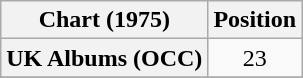<table class="wikitable plainrowheaders" style="text-align:center;">
<tr>
<th scope="col">Chart (1975)</th>
<th scope="col">Position</th>
</tr>
<tr>
<th scope="row">UK Albums (OCC)</th>
<td>23</td>
</tr>
<tr>
</tr>
</table>
